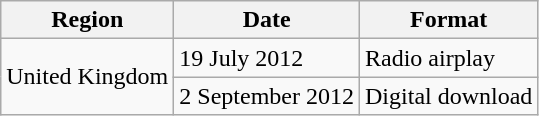<table class=wikitable>
<tr>
<th>Region</th>
<th>Date</th>
<th>Format</th>
</tr>
<tr>
<td rowspan="2">United Kingdom</td>
<td>19 July 2012</td>
<td>Radio airplay</td>
</tr>
<tr>
<td>2 September 2012</td>
<td>Digital download</td>
</tr>
</table>
